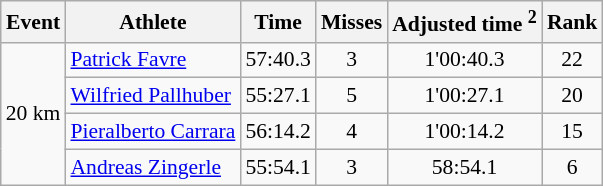<table class="wikitable" style="font-size:90%">
<tr>
<th>Event</th>
<th>Athlete</th>
<th>Time</th>
<th>Misses</th>
<th>Adjusted time <sup>2</sup></th>
<th>Rank</th>
</tr>
<tr>
<td rowspan="4">20 km</td>
<td><a href='#'>Patrick Favre</a></td>
<td align="center">57:40.3</td>
<td align="center">3</td>
<td align="center">1'00:40.3</td>
<td align="center">22</td>
</tr>
<tr>
<td><a href='#'>Wilfried Pallhuber</a></td>
<td align="center">55:27.1</td>
<td align="center">5</td>
<td align="center">1'00:27.1</td>
<td align="center">20</td>
</tr>
<tr>
<td><a href='#'>Pieralberto Carrara</a></td>
<td align="center">56:14.2</td>
<td align="center">4</td>
<td align="center">1'00:14.2</td>
<td align="center">15</td>
</tr>
<tr>
<td><a href='#'>Andreas Zingerle</a></td>
<td align="center">55:54.1</td>
<td align="center">3</td>
<td align="center">58:54.1</td>
<td align="center">6</td>
</tr>
</table>
